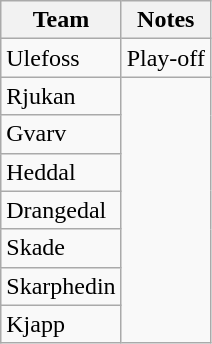<table class="wikitable">
<tr>
<th>Team</th>
<th>Notes</th>
</tr>
<tr>
<td>Ulefoss</td>
<td>Play-off</td>
</tr>
<tr>
<td>Rjukan</td>
</tr>
<tr>
<td>Gvarv</td>
</tr>
<tr>
<td>Heddal</td>
</tr>
<tr>
<td>Drangedal</td>
</tr>
<tr>
<td>Skade</td>
</tr>
<tr>
<td>Skarphedin</td>
</tr>
<tr>
<td>Kjapp</td>
</tr>
</table>
